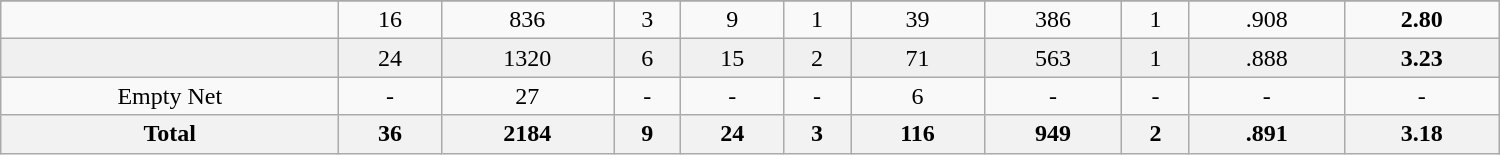<table class="wikitable sortable" width ="1000">
<tr align="center">
</tr>
<tr align="center" bgcolor="">
<td></td>
<td>16</td>
<td>836</td>
<td>3</td>
<td>9</td>
<td>1</td>
<td>39</td>
<td>386</td>
<td>1</td>
<td>.908</td>
<td><strong>2.80</strong></td>
</tr>
<tr align="center" bgcolor="f0f0f0">
<td></td>
<td>24</td>
<td>1320</td>
<td>6</td>
<td>15</td>
<td>2</td>
<td>71</td>
<td>563</td>
<td>1</td>
<td>.888</td>
<td><strong>3.23</strong></td>
</tr>
<tr align="center" bgcolor="">
<td>Empty Net</td>
<td>-</td>
<td>27</td>
<td>-</td>
<td>-</td>
<td>-</td>
<td>6</td>
<td>-</td>
<td>-</td>
<td>-</td>
<td>-</td>
</tr>
<tr>
<th>Total</th>
<th>36</th>
<th>2184</th>
<th>9</th>
<th>24</th>
<th>3</th>
<th>116</th>
<th>949</th>
<th>2</th>
<th>.891</th>
<th>3.18</th>
</tr>
</table>
